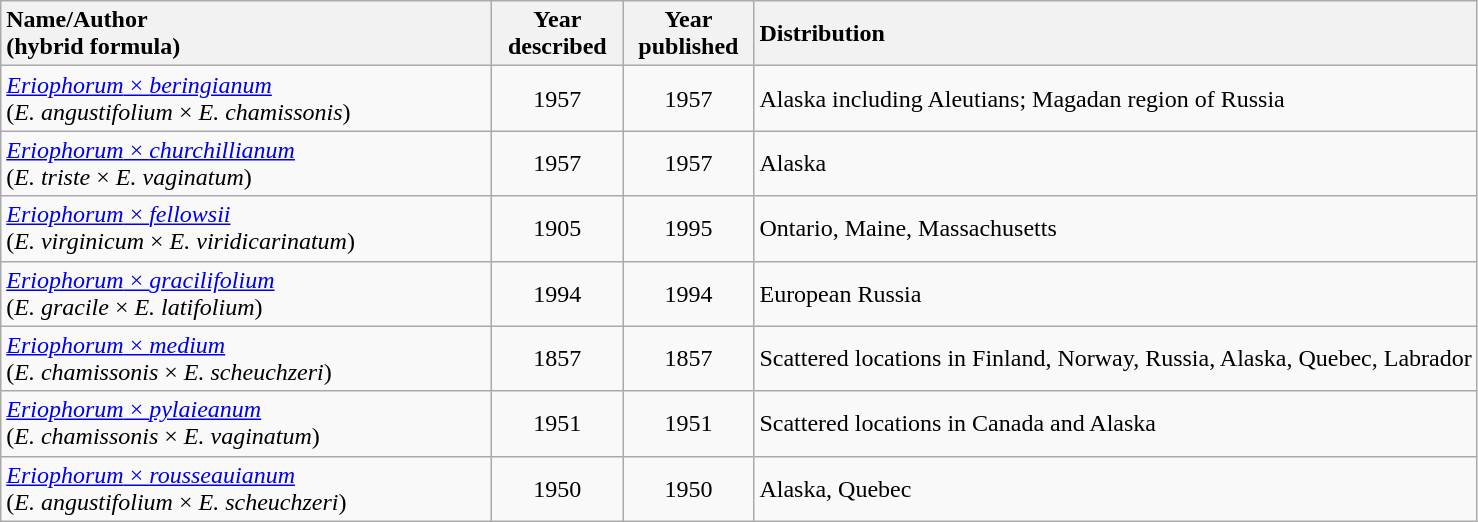<table class="wikitable">
<tr>
<th style="width: 20em; text-align: left">Name/Author<br>(hybrid formula)</th>
<th style="width: 5em; text-align: center">Year described</th>
<th style="width: 5em; text-align: center">Year published</th>
<th style="text-align: left">Distribution</th>
</tr>
<tr>
<td style="text-align: left"><a href='#'><em>Eriophorum</em> × <em>beringianum</em></a> <br>(<em>E. angustifolium</em> × <em>E. chamissonis</em>)</td>
<td style="text-align: center">1957</td>
<td style="text-align: center">1957</td>
<td style="text-align: left">Alaska including Aleutians; Magadan region of Russia</td>
</tr>
<tr>
<td style="text-align: left"><a href='#'><em>Eriophorum</em> × <em>churchillianum</em></a> <br>(<em>E. triste</em> × <em>E. vaginatum</em>)</td>
<td style="text-align: center">1957</td>
<td style="text-align: center">1957</td>
<td style="text-align: left">Alaska</td>
</tr>
<tr>
<td style="text-align: left"><a href='#'><em>Eriophorum</em> × <em>fellowsii</em></a> <br>(<em>E. virginicum</em> × <em>E. viridicarinatum</em>)</td>
<td style="text-align: center">1905</td>
<td style="text-align: center">1995</td>
<td style="text-align: left">Ontario, Maine, Massachusetts</td>
</tr>
<tr>
<td style="text-align: left"><a href='#'><em>Eriophorum</em> × <em>gracilifolium</em></a> <br>(<em>E. gracile</em> × <em>E. latifolium</em>)</td>
<td style="text-align: center">1994</td>
<td style="text-align: center">1994</td>
<td style="text-align: left">European Russia</td>
</tr>
<tr>
<td style="text-align: left"><a href='#'><em>Eriophorum</em> × <em>medium</em></a> <br>(<em>E. chamissonis</em> × <em>E. scheuchzeri</em>)</td>
<td style="text-align: center">1857</td>
<td style="text-align: center">1857</td>
<td style="text-align: left">Scattered locations in Finland, Norway, Russia, Alaska, Quebec, Labrador</td>
</tr>
<tr>
<td style="text-align: left"><a href='#'><em>Eriophorum</em> × <em>pylaieanum</em></a> <br>(<em>E. chamissonis</em> × <em>E. vaginatum</em>)</td>
<td style="text-align: center">1951</td>
<td style="text-align: center">1951</td>
<td style="text-align: left">Scattered locations in Canada and Alaska</td>
</tr>
<tr>
<td style="text-align: left"><a href='#'><em>Eriophorum</em> × <em>rousseauianum</em></a> <br>(<em>E. angustifolium</em> × <em>E. scheuchzeri</em>)</td>
<td style="text-align: center">1950</td>
<td style="text-align: center">1950</td>
<td style="text-align: left">Alaska, Quebec</td>
</tr>
</table>
